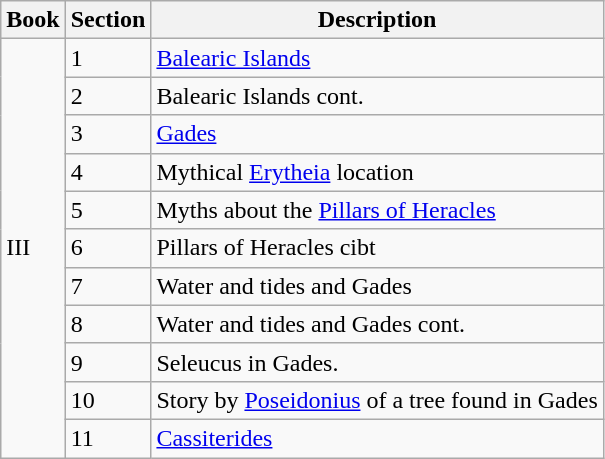<table class="wikitable" style="max-width:45em;">
<tr>
<th>Book</th>
<th>Section</th>
<th>Description</th>
</tr>
<tr>
<td rowspan="13">III</td>
<td>1</td>
<td><a href='#'>Balearic Islands</a></td>
</tr>
<tr>
<td>2</td>
<td>Balearic Islands cont.</td>
</tr>
<tr>
<td>3</td>
<td><a href='#'>Gades</a></td>
</tr>
<tr>
<td>4</td>
<td>Mythical <a href='#'>Erytheia</a> location</td>
</tr>
<tr>
<td>5</td>
<td>Myths about the <a href='#'>Pillars of Heracles</a></td>
</tr>
<tr>
<td>6</td>
<td>Pillars of Heracles cibt</td>
</tr>
<tr>
<td>7</td>
<td>Water and tides and Gades</td>
</tr>
<tr>
<td>8</td>
<td>Water and tides and Gades cont.</td>
</tr>
<tr>
<td>9</td>
<td>Seleucus in Gades.</td>
</tr>
<tr>
<td>10</td>
<td>Story by <a href='#'>Poseidonius</a> of a tree found in Gades</td>
</tr>
<tr>
<td>11</td>
<td><a href='#'>Cassiterides</a></td>
</tr>
</table>
